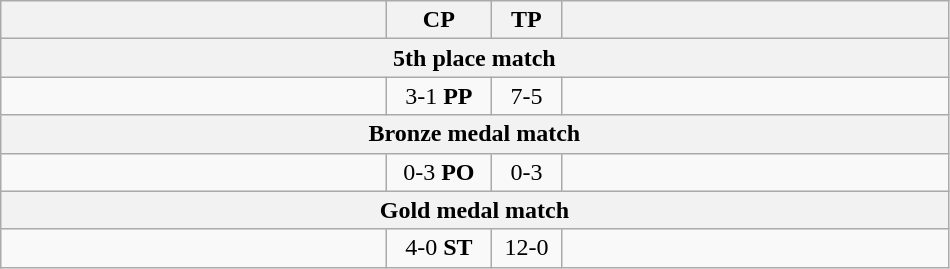<table class="wikitable" style="text-align: center;" |>
<tr>
<th width="250"></th>
<th width="62">CP</th>
<th width="40">TP</th>
<th width="250"></th>
</tr>
<tr>
<th colspan="5">5th place match</th>
</tr>
<tr>
<td style="text-align:left;"><strong></strong></td>
<td>3-1 <strong>PP</strong></td>
<td>7-5</td>
<td style="text-align:left;"></td>
</tr>
<tr>
<th colspan="5">Bronze medal match</th>
</tr>
<tr>
<td style="text-align:left;"></td>
<td>0-3 <strong>PO</strong></td>
<td>0-3</td>
<td style="text-align:left;"><strong></strong></td>
</tr>
<tr>
<th colspan="5">Gold medal match</th>
</tr>
<tr>
<td style="text-align:left;"><strong></strong></td>
<td>4-0 <strong>ST</strong></td>
<td>12-0</td>
<td style="text-align:left;"></td>
</tr>
</table>
